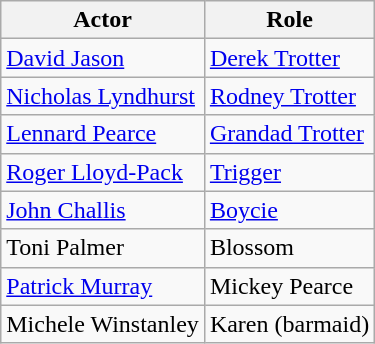<table class="wikitable">
<tr>
<th>Actor</th>
<th>Role</th>
</tr>
<tr>
<td><a href='#'>David Jason</a></td>
<td><a href='#'>Derek Trotter</a></td>
</tr>
<tr>
<td><a href='#'>Nicholas Lyndhurst</a></td>
<td><a href='#'>Rodney Trotter</a></td>
</tr>
<tr>
<td><a href='#'>Lennard Pearce</a></td>
<td><a href='#'>Grandad Trotter</a></td>
</tr>
<tr>
<td><a href='#'>Roger Lloyd-Pack</a></td>
<td><a href='#'>Trigger</a></td>
</tr>
<tr>
<td><a href='#'>John Challis</a></td>
<td><a href='#'>Boycie</a></td>
</tr>
<tr>
<td>Toni Palmer</td>
<td>Blossom</td>
</tr>
<tr>
<td><a href='#'>Patrick Murray</a></td>
<td>Mickey Pearce</td>
</tr>
<tr>
<td>Michele Winstanley</td>
<td>Karen (barmaid)</td>
</tr>
</table>
